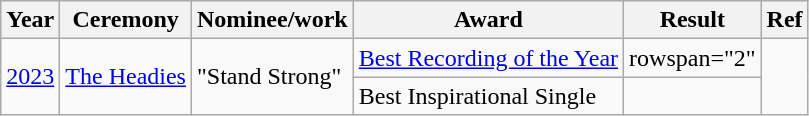<table class="wikitable">
<tr>
<th>Year</th>
<th>Ceremony</th>
<th>Nominee/work</th>
<th>Award</th>
<th>Result</th>
<th>Ref</th>
</tr>
<tr>
<td rowspan="2"><a href='#'>2023</a></td>
<td rowspan="2"><a href='#'>The Headies</a></td>
<td rowspan="2">"Stand Strong"</td>
<td><a href='#'>Best Recording of the Year</a></td>
<td>rowspan="2" </td>
<td rowspan=2"></td>
</tr>
<tr>
<td>Best Inspirational Single</td>
</tr>
</table>
